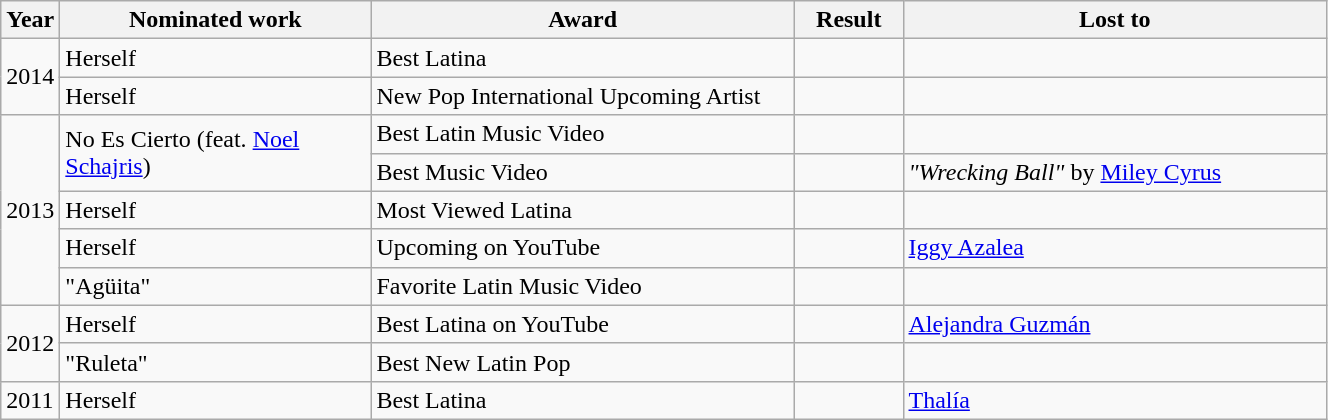<table class="wikitable">
<tr>
<th>Year</th>
<th width="200">Nominated work</th>
<th width="275">Award</th>
<th width="65">Result</th>
<th width="275">Lost to</th>
</tr>
<tr>
<td rowspan="2">2014</td>
<td>Herself</td>
<td>Best Latina</td>
<td></td>
<td></td>
</tr>
<tr>
<td>Herself</td>
<td>New Pop International Upcoming Artist</td>
<td></td>
<td></td>
</tr>
<tr>
<td rowspan="5">2013</td>
<td rowspan="2">No Es Cierto (feat. <a href='#'>Noel Schajris</a>)</td>
<td>Best Latin Music Video</td>
<td></td>
<td></td>
</tr>
<tr>
<td>Best Music Video</td>
<td></td>
<td><em>"Wrecking Ball"</em> by <a href='#'>Miley Cyrus</a></td>
</tr>
<tr>
<td>Herself</td>
<td>Most Viewed Latina</td>
<td></td>
<td></td>
</tr>
<tr>
<td>Herself</td>
<td>Upcoming on YouTube</td>
<td></td>
<td><a href='#'>Iggy Azalea</a></td>
</tr>
<tr>
<td>"Agüita"</td>
<td>Favorite Latin Music Video</td>
<td></td>
<td></td>
</tr>
<tr>
<td rowspan="2">2012</td>
<td>Herself</td>
<td>Best Latina on YouTube</td>
<td></td>
<td><a href='#'>Alejandra Guzmán</a></td>
</tr>
<tr>
<td>"Ruleta"</td>
<td>Best New Latin Pop</td>
<td></td>
<td></td>
</tr>
<tr>
<td>2011</td>
<td>Herself</td>
<td>Best Latina</td>
<td></td>
<td><a href='#'>Thalía</a></td>
</tr>
</table>
